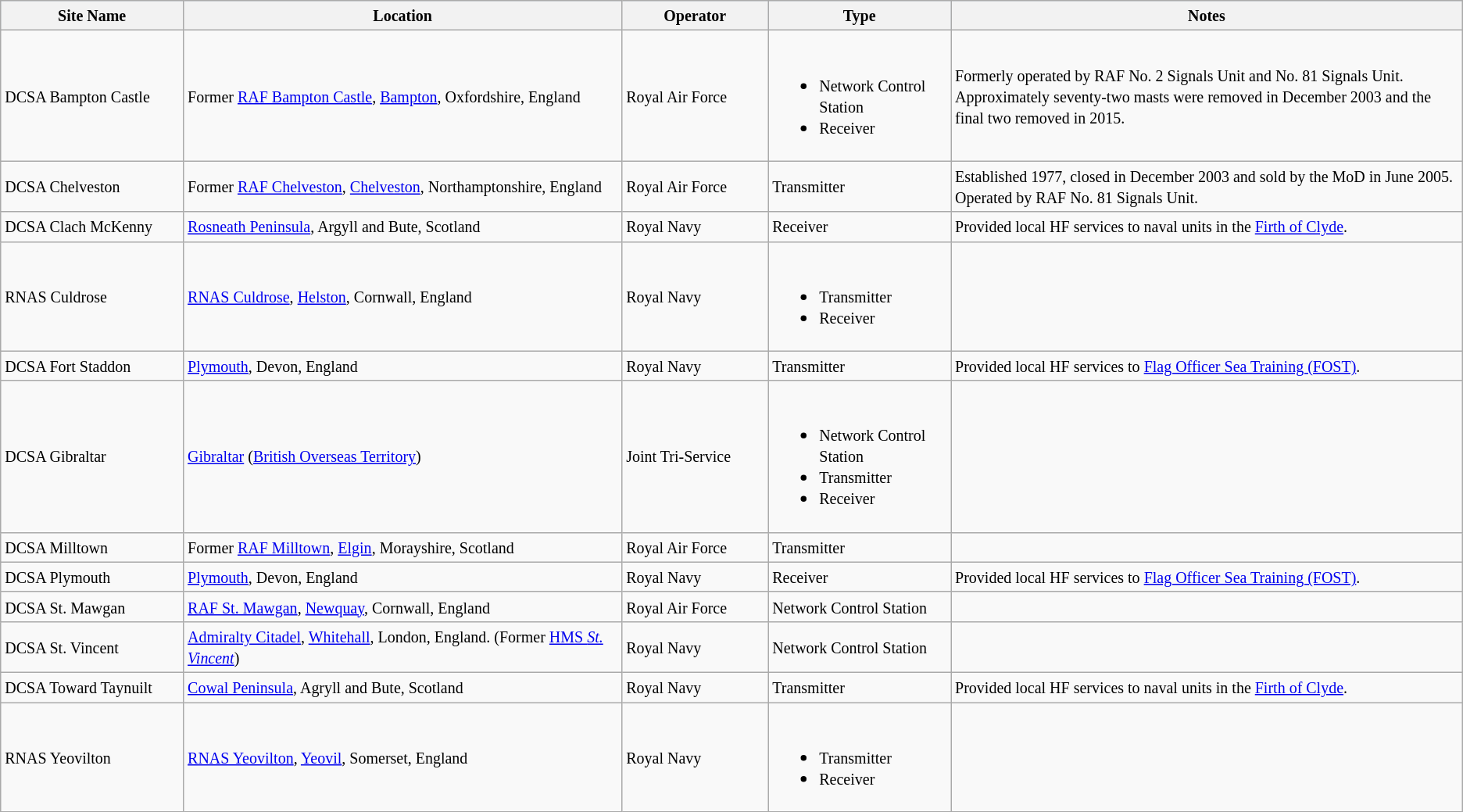<table class="wikitable sortable">
<tr style="text-align:center; background:#d8edff;">
<th width="12.5%"><small>Site Name</small></th>
<th width="30%"><small>Location</small></th>
<th width="10%"><small>Operator</small></th>
<th width="12.5%"><small>Type</small></th>
<th width="35%"><small>Notes</small></th>
</tr>
<tr>
<td><small>DCSA Bampton Castle </small></td>
<td><small>Former <a href='#'>RAF Bampton Castle</a>, <a href='#'>Bampton</a>, Oxfordshire, England</small></td>
<td><small>Royal Air Force</small></td>
<td><br><ul><li><small>Network Control Station</small></li><li><small>Receiver</small></li></ul></td>
<td><small>Formerly operated by RAF No. 2 Signals Unit and No. 81 Signals Unit.</small><br><small>Approximately seventy-two masts were removed in December 2003 and the final two removed in 2015.</small></td>
</tr>
<tr>
<td><small>DCSA Chelveston </small></td>
<td><small>Former <a href='#'>RAF Chelveston</a>, <a href='#'>Chelveston</a>, Northamptonshire, England</small></td>
<td><small>Royal Air Force</small></td>
<td><small>Transmitter</small></td>
<td><small>Established 1977, closed in December 2003 and sold by the MoD in June 2005. Operated by RAF No. 81 Signals Unit.</small></td>
</tr>
<tr>
<td><small>DCSA Clach McKenny </small></td>
<td><small><a href='#'>Rosneath Peninsula</a>, Argyll and Bute, Scotland</small></td>
<td><small>Royal Navy</small></td>
<td><small>Receiver</small></td>
<td><small>Provided local HF services to naval units in the <a href='#'>Firth of Clyde</a>.</small></td>
</tr>
<tr>
<td><small>RNAS Culdrose </small></td>
<td><small><a href='#'>RNAS Culdrose</a>, <a href='#'>Helston</a>, Cornwall, England</small></td>
<td><small>Royal Navy</small></td>
<td><br><ul><li><small>Transmitter</small></li><li><small>Receiver</small></li></ul></td>
<td></td>
</tr>
<tr>
<td><small>DCSA Fort Staddon</small></td>
<td><small><a href='#'>Plymouth</a>, Devon, England</small></td>
<td><small>Royal Navy</small></td>
<td><small>Transmitter</small></td>
<td><small>Provided local HF services to <a href='#'>Flag Officer Sea Training (FOST)</a>.</small></td>
</tr>
<tr>
<td><small>DCSA Gibraltar </small></td>
<td><small><a href='#'>Gibraltar</a> (<a href='#'>British Overseas Territory</a>)</small></td>
<td><small>Joint Tri-Service</small></td>
<td><br><ul><li><small>Network Control Station</small></li><li><small>Transmitter</small></li><li><small>Receiver</small></li></ul></td>
<td></td>
</tr>
<tr>
<td><small>DCSA Milltown</small></td>
<td><small>Former <a href='#'>RAF Milltown</a>, <a href='#'>Elgin</a>, Morayshire, Scotland</small></td>
<td><small>Royal Air Force</small></td>
<td><small>Transmitter</small></td>
<td></td>
</tr>
<tr>
<td><small>DCSA Plymouth </small></td>
<td><small><a href='#'>Plymouth</a>, Devon, England</small></td>
<td><small>Royal Navy</small></td>
<td><small>Receiver</small></td>
<td><small>Provided local HF services to <a href='#'>Flag Officer Sea Training (FOST)</a>.</small></td>
</tr>
<tr>
<td><small>DCSA St. Mawgan</small></td>
<td><small><a href='#'>RAF St. Mawgan</a>, <a href='#'>Newquay</a>, Cornwall, England</small></td>
<td><small>Royal Air Force</small></td>
<td><small>Network Control Station</small></td>
<td></td>
</tr>
<tr>
<td><small>DCSA St. Vincent</small></td>
<td><small><a href='#'>Admiralty Citadel</a>, <a href='#'>Whitehall</a>, London, England. (Former <a href='#'>HMS <em>St. Vincent</em></a>)</small></td>
<td><small>Royal Navy</small></td>
<td><small>Network Control Station</small></td>
<td></td>
</tr>
<tr>
<td><small>DCSA Toward Taynuilt</small></td>
<td><small><a href='#'>Cowal Peninsula</a>, Agryll and Bute, Scotland</small></td>
<td><small>Royal Navy</small></td>
<td><small>Transmitter</small></td>
<td><small>Provided local HF services to naval units in the <a href='#'>Firth of Clyde</a>.</small></td>
</tr>
<tr>
<td><small>RNAS Yeovilton </small></td>
<td><small><a href='#'>RNAS Yeovilton</a>, <a href='#'>Yeovil</a>, Somerset, England</small></td>
<td><small>Royal Navy</small></td>
<td><br><ul><li><small>Transmitter</small></li><li><small>Receiver</small></li></ul></td>
<td></td>
</tr>
</table>
